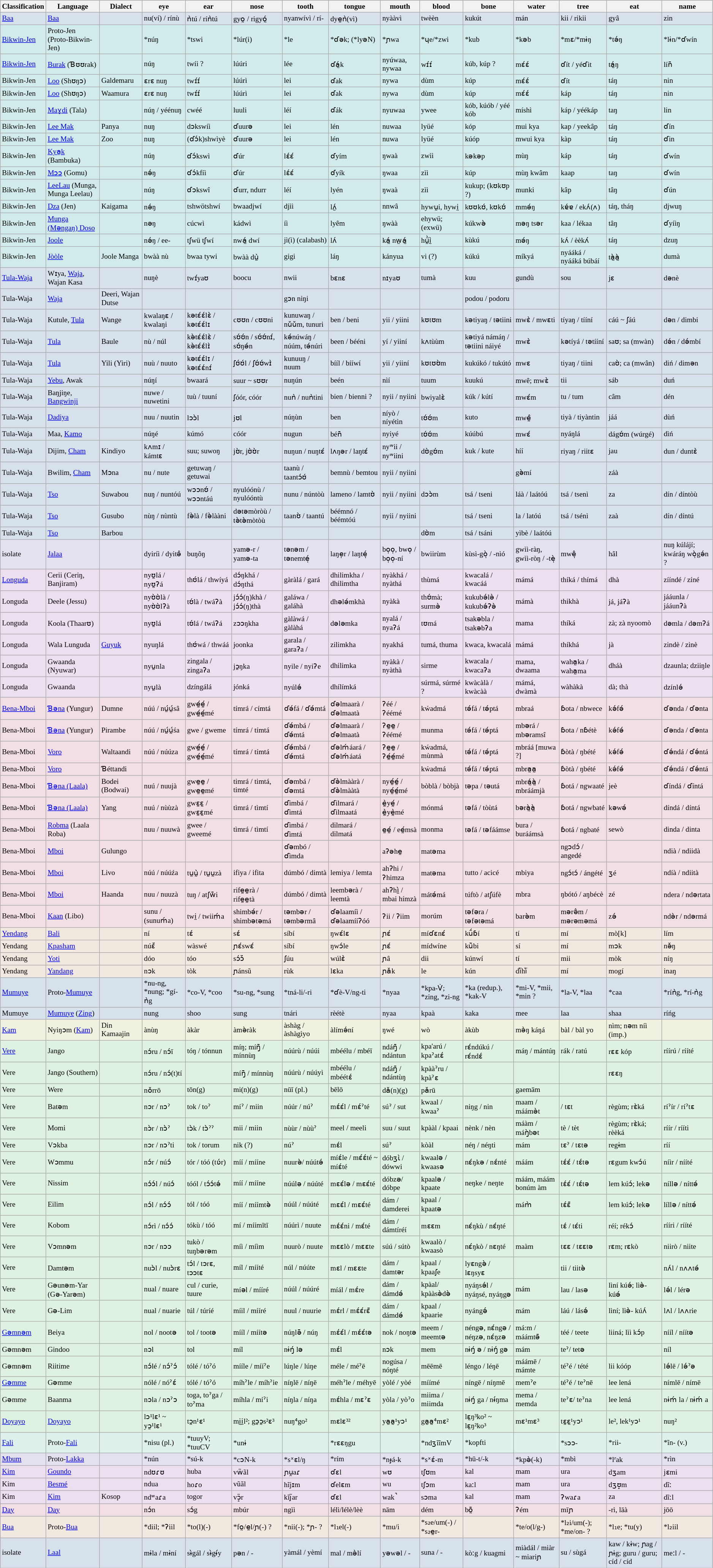<table class="wikitable sortable"  style="font-size: 80%">
<tr>
<th>Classification</th>
<th>Language</th>
<th>Dialect</th>
<th>eye</th>
<th>ear</th>
<th>nose</th>
<th>tooth</th>
<th>tongue</th>
<th>mouth</th>
<th>blood</th>
<th>bone</th>
<th>water</th>
<th>tree</th>
<th>eat</th>
<th>name</th>
</tr>
<tr>
<td style="background-color: #d6e1ec"><a href='#'>Baa</a></td>
<td style="background-color: #d6e1ec"><a href='#'>Baa</a></td>
<td style="background-color: #d6e1ec"></td>
<td style="background-color: #d6e1ec">nu(ví) / rínù</td>
<td style="background-color: #d6e1ec">ǹtú / ríǹtú</td>
<td style="background-color: #d6e1ec">gyo̰ / rigyó̰</td>
<td style="background-color: #d6e1ec">nyanwívì / rí-</td>
<td style="background-color: #d6e1ec">dyḛǹ(vì)</td>
<td style="background-color: #d6e1ec">nyààvì</td>
<td style="background-color: #d6e1ec">twèèn</td>
<td style="background-color: #d6e1ec">kukút</td>
<td style="background-color: #d6e1ec">mán</td>
<td style="background-color: #d6e1ec">kii / rikii</td>
<td style="background-color: #d6e1ec">gyâ</td>
<td style="background-color: #d6e1ec">zin</td>
</tr>
<tr>
<td style="background-color: #d1ebeb"><a href='#'>Bikwin-Jen</a></td>
<td style="background-color: #d1ebeb">Proto-Jen (Proto-Bikwin-Jen)</td>
<td style="background-color: #d1ebeb"></td>
<td style="background-color: #d1ebeb">*núŋ</td>
<td style="background-color: #d1ebeb">*tswi</td>
<td style="background-color: #d1ebeb">*lúr(i)</td>
<td style="background-color: #d1ebeb">*le</td>
<td style="background-color: #d1ebeb">*ɗək; (*lyəN)</td>
<td style="background-color: #d1ebeb">*ɲwa</td>
<td style="background-color: #d1ebeb">*ɥe/*zwi</td>
<td style="background-color: #d1ebeb">*kub</td>
<td style="background-color: #d1ebeb">*kəb</td>
<td style="background-color: #d1ebeb">*mɛ/*mɨŋ</td>
<td style="background-color: #d1ebeb">*tə́ŋ</td>
<td style="background-color: #d1ebeb">*lɨn/*ɗwín</td>
</tr>
<tr>
<td style="background-color: #d1ebeb"><a href='#'>Bikwin-Jen</a></td>
<td style="background-color: #d1ebeb"><a href='#'>Burak</a> (Ɓʊʊrak)</td>
<td style="background-color: #d1ebeb"></td>
<td style="background-color: #d1ebeb">núŋ</td>
<td style="background-color: #d1ebeb">twíi ?</td>
<td style="background-color: #d1ebeb">lúúri</td>
<td style="background-color: #d1ebeb">lée</td>
<td style="background-color: #d1ebeb">ɗá̰k</td>
<td style="background-color: #d1ebeb">nyúwaa, nywaa</td>
<td style="background-color: #d1ebeb">wɪ́ɪ́</td>
<td style="background-color: #d1ebeb">kúb, kúp ?</td>
<td style="background-color: #d1ebeb">mɛ́ɛ́</td>
<td style="background-color: #d1ebeb">ɗít / yéɗit</td>
<td style="background-color: #d1ebeb">tá̰ŋ</td>
<td style="background-color: #d1ebeb">lín̄</td>
</tr>
<tr>
<td style="background-color: #d1ebeb">Bikwin-Jen</td>
<td style="background-color: #d1ebeb"><a href='#'>Loo</a> (Shʊŋɔ)</td>
<td style="background-color: #d1ebeb">Galdemaru</td>
<td style="background-color: #d1ebeb">ɛrɛ nuŋ</td>
<td style="background-color: #d1ebeb">twɪ́ɪ́</td>
<td style="background-color: #d1ebeb">lúúrì</td>
<td style="background-color: #d1ebeb">lei</td>
<td style="background-color: #d1ebeb">ɗak</td>
<td style="background-color: #d1ebeb">nywa</td>
<td style="background-color: #d1ebeb">dùm</td>
<td style="background-color: #d1ebeb">kúp</td>
<td style="background-color: #d1ebeb">mɛ́ɛ́</td>
<td style="background-color: #d1ebeb">ɗít</td>
<td style="background-color: #d1ebeb">táŋ</td>
<td style="background-color: #d1ebeb">nin</td>
</tr>
<tr>
<td style="background-color: #d1ebeb">Bikwin-Jen</td>
<td style="background-color: #d1ebeb"><a href='#'>Loo</a> (Shʊŋɔ)</td>
<td style="background-color: #d1ebeb">Waamura</td>
<td style="background-color: #d1ebeb">ɛrɛ nuŋ</td>
<td style="background-color: #d1ebeb">twɪ́ɪ́</td>
<td style="background-color: #d1ebeb">lúúrì</td>
<td style="background-color: #d1ebeb">lei</td>
<td style="background-color: #d1ebeb">ɗak</td>
<td style="background-color: #d1ebeb">nywa</td>
<td style="background-color: #d1ebeb">dùm</td>
<td style="background-color: #d1ebeb">kúp</td>
<td style="background-color: #d1ebeb">mɛ́ɛ́</td>
<td style="background-color: #d1ebeb">káp</td>
<td style="background-color: #d1ebeb">táŋ</td>
<td style="background-color: #d1ebeb">nin</td>
</tr>
<tr>
<td style="background-color: #d1ebeb">Bikwin-Jen</td>
<td style="background-color: #d1ebeb"><a href='#'>Maɣdi</a> (Tala)</td>
<td style="background-color: #d1ebeb"></td>
<td style="background-color: #d1ebeb">núŋ / yéénuŋ</td>
<td style="background-color: #d1ebeb">cwéé</td>
<td style="background-color: #d1ebeb">luuli</td>
<td style="background-color: #d1ebeb">léí</td>
<td style="background-color: #d1ebeb">ɗák</td>
<td style="background-color: #d1ebeb">nyuwaa</td>
<td style="background-color: #d1ebeb">ywee</td>
<td style="background-color: #d1ebeb">kób, kúób / yéé kób</td>
<td style="background-color: #d1ebeb">míshì</td>
<td style="background-color: #d1ebeb">káp / yéékáp</td>
<td style="background-color: #d1ebeb">taŋ</td>
<td style="background-color: #d1ebeb">lin</td>
</tr>
<tr>
<td style="background-color: #d1ebeb">Bikwin-Jen</td>
<td style="background-color: #d1ebeb"><a href='#'>Lee Mak</a></td>
<td style="background-color: #d1ebeb">Panya</td>
<td style="background-color: #d1ebeb">nuŋ</td>
<td style="background-color: #d1ebeb">dɔkswíì</td>
<td style="background-color: #d1ebeb">ɗuurə</td>
<td style="background-color: #d1ebeb">lei</td>
<td style="background-color: #d1ebeb">lén</td>
<td style="background-color: #d1ebeb">nuwaa</td>
<td style="background-color: #d1ebeb">lyüé</td>
<td style="background-color: #d1ebeb">kóp</td>
<td style="background-color: #d1ebeb">mui kya</td>
<td style="background-color: #d1ebeb">kap / yeekâp</td>
<td style="background-color: #d1ebeb">táŋ</td>
<td style="background-color: #d1ebeb">ɗín</td>
</tr>
<tr>
<td style="background-color: #d1ebeb">Bikwin-Jen</td>
<td style="background-color: #d1ebeb"><a href='#'>Lee Mak</a></td>
<td style="background-color: #d1ebeb">Zoo</td>
<td style="background-color: #d1ebeb">nuŋ</td>
<td style="background-color: #d1ebeb">(ɗɔ́k)shwìyè</td>
<td style="background-color: #d1ebeb">ɗuurə</td>
<td style="background-color: #d1ebeb">lei</td>
<td style="background-color: #d1ebeb">lén</td>
<td style="background-color: #d1ebeb">nuwa</td>
<td style="background-color: #d1ebeb">lyüé</td>
<td style="background-color: #d1ebeb">kúóp</td>
<td style="background-color: #d1ebeb">mwui kya</td>
<td style="background-color: #d1ebeb">kàp</td>
<td style="background-color: #d1ebeb">táŋ</td>
<td style="background-color: #d1ebeb">ɗin</td>
</tr>
<tr>
<td style="background-color: #d1ebeb">Bikwin-Jen</td>
<td style="background-color: #d1ebeb"><a href='#'>Kya̰k</a> (Bambuka)</td>
<td style="background-color: #d1ebeb"></td>
<td style="background-color: #d1ebeb">núŋ</td>
<td style="background-color: #d1ebeb">ɗɔ́kswì</td>
<td style="background-color: #d1ebeb">ɗúr</td>
<td style="background-color: #d1ebeb">lɛ́ɛ́</td>
<td style="background-color: #d1ebeb">ɗyím</td>
<td style="background-color: #d1ebeb">ŋwaà</td>
<td style="background-color: #d1ebeb">zwìì</td>
<td style="background-color: #d1ebeb">kəkəp</td>
<td style="background-color: #d1ebeb">mùŋ</td>
<td style="background-color: #d1ebeb">káp</td>
<td style="background-color: #d1ebeb">táŋ</td>
<td style="background-color: #d1ebeb">ɗwín</td>
</tr>
<tr>
<td style="background-color: #d1ebeb">Bikwin-Jen</td>
<td style="background-color: #d1ebeb"><a href='#'>Mɔɔ</a> (Gomu)</td>
<td style="background-color: #d1ebeb"></td>
<td style="background-color: #d1ebeb">nə́ŋ</td>
<td style="background-color: #d1ebeb">ɗɔ́kfíì</td>
<td style="background-color: #d1ebeb">ɗúr</td>
<td style="background-color: #d1ebeb">lɛ́ɛ́</td>
<td style="background-color: #d1ebeb">ɗyík</td>
<td style="background-color: #d1ebeb">ŋwaa</td>
<td style="background-color: #d1ebeb">zìì</td>
<td style="background-color: #d1ebeb">kúp</td>
<td style="background-color: #d1ebeb">mùŋ kwâm</td>
<td style="background-color: #d1ebeb">kaap</td>
<td style="background-color: #d1ebeb">taŋ</td>
<td style="background-color: #d1ebeb">ɗwín</td>
</tr>
<tr>
<td style="background-color: #d1ebeb">Bikwin-Jen</td>
<td style="background-color: #d1ebeb"><a href='#'>LeeLau</a> (Munga, Munga Leelau)</td>
<td style="background-color: #d1ebeb"></td>
<td style="background-color: #d1ebeb">núŋ</td>
<td style="background-color: #d1ebeb">ɗɔkswî</td>
<td style="background-color: #d1ebeb">ɗurr, ndurr</td>
<td style="background-color: #d1ebeb">léí</td>
<td style="background-color: #d1ebeb">lyén</td>
<td style="background-color: #d1ebeb">ŋwaà</td>
<td style="background-color: #d1ebeb">zìì</td>
<td style="background-color: #d1ebeb">kukup; (kʊkʊp ?)</td>
<td style="background-color: #d1ebeb">munki</td>
<td style="background-color: #d1ebeb">kâp</td>
<td style="background-color: #d1ebeb">tâŋ</td>
<td style="background-color: #d1ebeb">ɗún</td>
</tr>
<tr>
<td style="background-color: #d1ebeb">Bikwin-Jen</td>
<td style="background-color: #d1ebeb"><a href='#'>Dza</a> (Jen)</td>
<td style="background-color: #d1ebeb">Kaigama</td>
<td style="background-color: #d1ebeb">nə́ŋ</td>
<td style="background-color: #d1ebeb">tshwötshwí</td>
<td style="background-color: #d1ebeb">bwaadjwí</td>
<td style="background-color: #d1ebeb">djìì</td>
<td style="background-color: #d1ebeb">lʌ̰́</td>
<td style="background-color: #d1ebeb">nnwâ</td>
<td style="background-color: #d1ebeb">hywṵi, hywḭ</td>
<td style="background-color: #d1ebeb">kʊʊkʊ́, kʊkʊ́</td>
<td style="background-color: #d1ebeb">mmə́ŋ</td>
<td style="background-color: #d1ebeb">kɐ́ɐ / ekʌ́(ʌ)</td>
<td style="background-color: #d1ebeb">táŋ, tháŋ</td>
<td style="background-color: #d1ebeb">djwuŋ</td>
</tr>
<tr>
<td style="background-color: #d1ebeb">Bikwin-Jen</td>
<td style="background-color: #d1ebeb"><a href='#'>Munga (Məngaŋ) Doso</a></td>
<td style="background-color: #d1ebeb"></td>
<td style="background-color: #d1ebeb">nəŋ</td>
<td style="background-color: #d1ebeb">cúcwì</td>
<td style="background-color: #d1ebeb">kádwì</td>
<td style="background-color: #d1ebeb">íì</td>
<td style="background-color: #d1ebeb">lyêm</td>
<td style="background-color: #d1ebeb">ŋwàà</td>
<td style="background-color: #d1ebeb">ehywü; (exwü)</td>
<td style="background-color: #d1ebeb">kúkwə̀</td>
<td style="background-color: #d1ebeb">məŋ tsər</td>
<td style="background-color: #d1ebeb">kaa / lékaa</td>
<td style="background-color: #d1ebeb">tâŋ</td>
<td style="background-color: #d1ebeb">ɗyíìŋ</td>
</tr>
<tr>
<td style="background-color: #d1ebeb">Bikwin-Jen</td>
<td style="background-color: #d1ebeb"><a href='#'>Joole</a></td>
<td style="background-color: #d1ebeb"></td>
<td style="background-color: #d1ebeb">nə́ŋ / ee-</td>
<td style="background-color: #d1ebeb">tʃwü tʃwí</td>
<td style="background-color: #d1ebeb">nwá̰ dwí</td>
<td style="background-color: #d1ebeb">jì(ì) (calabash)</td>
<td style="background-color: #d1ebeb">lʌ́</td>
<td style="background-color: #d1ebeb">ká̰ nw̰á̰</td>
<td style="background-color: #d1ebeb">hṵ̈̀ḭ̀</td>
<td style="background-color: #d1ebeb">kùkú</td>
<td style="background-color: #d1ebeb">mə́ŋ</td>
<td style="background-color: #d1ebeb">kʌ́ / èèkʌ́</td>
<td style="background-color: #d1ebeb">táŋ</td>
<td style="background-color: #d1ebeb">dzuŋ</td>
</tr>
<tr>
<td style="background-color: #d1ebeb">Bikwin-Jen</td>
<td style="background-color: #d1ebeb"><a href='#'>Jòòle</a></td>
<td style="background-color: #d1ebeb">Joole Manga</td>
<td style="background-color: #d1ebeb">bwàà nù</td>
<td style="background-color: #d1ebeb">bwaa tywi</td>
<td style="background-color: #d1ebeb">bwàà dṵ̀</td>
<td style="background-color: #d1ebeb">gigi</td>
<td style="background-color: #d1ebeb">láŋ</td>
<td style="background-color: #d1ebeb">kányua</td>
<td style="background-color: #d1ebeb">vi (?)</td>
<td style="background-color: #d1ebeb">kúkú</td>
<td style="background-color: #d1ebeb">míkyá</td>
<td style="background-color: #d1ebeb">nyááká / nyááká búbáí</td>
<td style="background-color: #d1ebeb">tà̰à̰</td>
<td style="background-color: #d1ebeb">dumà</td>
</tr>
<tr>
<td style="background-color: #d6e1ec"><a href='#'>Tula-Waja</a></td>
<td style="background-color: #d6e1ec">Wɪya, <a href='#'>Waja</a>, Wajan Kasa</td>
<td style="background-color: #d6e1ec"></td>
<td style="background-color: #d6e1ec">nuŋè</td>
<td style="background-color: #d6e1ec">twɪ́yaʊ</td>
<td style="background-color: #d6e1ec">boocu</td>
<td style="background-color: #d6e1ec">nwii</td>
<td style="background-color: #d6e1ec">bɛnɛ</td>
<td style="background-color: #d6e1ec">nɪyaʊ</td>
<td style="background-color: #d6e1ec">tumà</td>
<td style="background-color: #d6e1ec">kuu</td>
<td style="background-color: #d6e1ec">gundù</td>
<td style="background-color: #d6e1ec">sou</td>
<td style="background-color: #d6e1ec">jɛ</td>
<td style="background-color: #d6e1ec">dənè</td>
</tr>
<tr>
<td style="background-color: #d6e1ec">Tula-Waja</td>
<td style="background-color: #d6e1ec"><a href='#'>Waja</a></td>
<td style="background-color: #d6e1ec">Deeri, Wajan Dutse</td>
<td style="background-color: #d6e1ec"></td>
<td style="background-color: #d6e1ec"></td>
<td style="background-color: #d6e1ec"></td>
<td style="background-color: #d6e1ec">gɔn niŋi</td>
<td style="background-color: #d6e1ec"></td>
<td style="background-color: #d6e1ec"></td>
<td style="background-color: #d6e1ec"></td>
<td style="background-color: #d6e1ec">podou / podoru</td>
<td style="background-color: #d6e1ec"></td>
<td style="background-color: #d6e1ec"></td>
<td style="background-color: #d6e1ec"></td>
<td style="background-color: #d6e1ec"></td>
</tr>
<tr>
<td style="background-color: #d6e1ec">Tula-Waja</td>
<td style="background-color: #d6e1ec">Kutule, <a href='#'>Tula</a></td>
<td style="background-color: #d6e1ec">Wange</td>
<td style="background-color: #d6e1ec">kwalaŋɛ / kwalaŋi</td>
<td style="background-color: #d6e1ec">kətɛ́ɛ́lɛ̀ / kətɛ́ɛ́lɪ</td>
<td style="background-color: #d6e1ec">cʊʊn / cʊʊni</td>
<td style="background-color: #d6e1ec">kunuwaŋ / nǔǔm, tunuri</td>
<td style="background-color: #d6e1ec">ben / beni</td>
<td style="background-color: #d6e1ec">yii / yiini</td>
<td style="background-color: #d6e1ec">kʊtʊm</td>
<td style="background-color: #d6e1ec">kətiyaŋ / tətiini</td>
<td style="background-color: #d6e1ec">mwɛ̀ / mwɛti</td>
<td style="background-color: #d6e1ec">tíyaŋ / tííní</td>
<td style="background-color: #d6e1ec">cáú ~ ʃáú</td>
<td style="background-color: #d6e1ec">dən / dimbi</td>
</tr>
<tr>
<td style="background-color: #d6e1ec">Tula-Waja</td>
<td style="background-color: #d6e1ec"><a href='#'>Tula</a></td>
<td style="background-color: #d6e1ec">Baule</td>
<td style="background-color: #d6e1ec">nù / núl</td>
<td style="background-color: #d6e1ec">kə̀tɛ́ɛ́lɛ̀ / kə̀tɛ́ɛ́lɪ̀</td>
<td style="background-color: #d6e1ec">sʊ́ʊ́n / sʊ́ʊ́nɪ́, sʊ́ŋə́n</td>
<td style="background-color: #d6e1ec">kə́núwáŋ / núúm, tə́núri</td>
<td style="background-color: #d6e1ec">been / bééni</td>
<td style="background-color: #d6e1ec">yí / yiiní</td>
<td style="background-color: #d6e1ec">kʌtùùm</td>
<td style="background-color: #d6e1ec">kətiyá námáŋ / tətiini náiyé</td>
<td style="background-color: #d6e1ec">mwɛ̀</td>
<td style="background-color: #d6e1ec">kətíyá / tətííní</td>
<td style="background-color: #d6e1ec">saʊ; sa (mwàn)</td>
<td style="background-color: #d6e1ec">də́n / də́mbí</td>
</tr>
<tr>
<td style="background-color: #d6e1ec">Tula-Waja</td>
<td style="background-color: #d6e1ec"><a href='#'>Tula</a></td>
<td style="background-color: #d6e1ec">Yili (Yiri)</td>
<td style="background-color: #d6e1ec">nuù / nuuto</td>
<td style="background-color: #d6e1ec">kətɛ́ɛ́lɪ / kətɛ́ɛ́nɪ́</td>
<td style="background-color: #d6e1ec">ʃʊ́ʊ́l / ʃʊ́ʊ́wɪ̀</td>
<td style="background-color: #d6e1ec">kunuuŋ / nuum</td>
<td style="background-color: #d6e1ec">bííl / bííwí</td>
<td style="background-color: #d6e1ec">yii / yiiní</td>
<td style="background-color: #d6e1ec">kʊtʊʊ̀m</td>
<td style="background-color: #d6e1ec">kukúkó / tukútó</td>
<td style="background-color: #d6e1ec">mwɛ</td>
<td style="background-color: #d6e1ec">tiyaŋ / tiini</td>
<td style="background-color: #d6e1ec">caʊ̀; ca (mwân)</td>
<td style="background-color: #d6e1ec">diń / dimən</td>
</tr>
<tr>
<td style="background-color: #d6e1ec">Tula-Waja</td>
<td style="background-color: #d6e1ec"><a href='#'>Yebu</a>, Awak</td>
<td style="background-color: #d6e1ec"></td>
<td style="background-color: #d6e1ec">núŋí</td>
<td style="background-color: #d6e1ec">bwaará</td>
<td style="background-color: #d6e1ec">suur ~ sʊʊr</td>
<td style="background-color: #d6e1ec">nuŋún</td>
<td style="background-color: #d6e1ec">beén</td>
<td style="background-color: #d6e1ec">nìí</td>
<td style="background-color: #d6e1ec">tuum</td>
<td style="background-color: #d6e1ec">kuukú</td>
<td style="background-color: #d6e1ec">mwê; mwɛ̀</td>
<td style="background-color: #d6e1ec">tii</td>
<td style="background-color: #d6e1ec">sáb</td>
<td style="background-color: #d6e1ec">duń</td>
</tr>
<tr>
<td style="background-color: #d6e1ec">Tula-Waja</td>
<td style="background-color: #d6e1ec">Baŋjiŋe, <a href='#'>Bangwinji</a></td>
<td style="background-color: #d6e1ec"></td>
<td style="background-color: #d6e1ec">nuwe / nuwetini</td>
<td style="background-color: #d6e1ec">tuù / tuuní</td>
<td style="background-color: #d6e1ec">ʃóór, cóór</td>
<td style="background-color: #d6e1ec">nuǹ / nuǹtini</td>
<td style="background-color: #d6e1ec">bien / bienni ?</td>
<td style="background-color: #d6e1ec">nyii / nyiini</td>
<td style="background-color: #d6e1ec">bwiyalɛ̀</td>
<td style="background-color: #d6e1ec">kúk / kútí</td>
<td style="background-color: #d6e1ec">mwɛ́m</td>
<td style="background-color: #d6e1ec">tu / tum</td>
<td style="background-color: #d6e1ec">câm</td>
<td style="background-color: #d6e1ec">dén</td>
</tr>
<tr>
<td style="background-color: #d6e1ec">Tula-Waja</td>
<td style="background-color: #d6e1ec"><a href='#'>Dadiya</a></td>
<td style="background-color: #d6e1ec"></td>
<td style="background-color: #d6e1ec">nuu / nuutin</td>
<td style="background-color: #d6e1ec">lɔɔ̀l</td>
<td style="background-color: #d6e1ec">jʊl</td>
<td style="background-color: #d6e1ec">núŋùn</td>
<td style="background-color: #d6e1ec">ben</td>
<td style="background-color: #d6e1ec">níyò / níyétìn</td>
<td style="background-color: #d6e1ec">tʊ́ʊ́m</td>
<td style="background-color: #d6e1ec">kuto</td>
<td style="background-color: #d6e1ec">mwḛ̂</td>
<td style="background-color: #d6e1ec">tiyà / tiyàntin</td>
<td style="background-color: #d6e1ec">jáá</td>
<td style="background-color: #d6e1ec">dùń</td>
</tr>
<tr>
<td style="background-color: #d6e1ec">Tula-Waja</td>
<td style="background-color: #d6e1ec">Maa, <a href='#'>Kamo</a></td>
<td style="background-color: #d6e1ec"></td>
<td style="background-color: #d6e1ec">núŋé</td>
<td style="background-color: #d6e1ec">kúmó</td>
<td style="background-color: #d6e1ec">cóór</td>
<td style="background-color: #d6e1ec">nugun</td>
<td style="background-color: #d6e1ec">bén̄</td>
<td style="background-color: #d6e1ec">nyiyé</td>
<td style="background-color: #d6e1ec">tʊ́ʊ́m</td>
<td style="background-color: #d6e1ec">kúúbú</td>
<td style="background-color: #d6e1ec">mwɛ́</td>
<td style="background-color: #d6e1ec">nyáŋlá</td>
<td style="background-color: #d6e1ec">dágʊ́m (wúrgé)</td>
<td style="background-color: #d6e1ec">dìń</td>
</tr>
<tr>
<td style="background-color: #d6e1ec">Tula-Waja</td>
<td style="background-color: #d6e1ec">Dijim, <a href='#'>Cham</a></td>
<td style="background-color: #d6e1ec">Kindiyo</td>
<td style="background-color: #d6e1ec">kʌmɪ / kámtɛ</td>
<td style="background-color: #d6e1ec">suu; suwoŋ</td>
<td style="background-color: #d6e1ec">jʊ̀r, jʊ̀ʊ̀r</td>
<td style="background-color: #d6e1ec">nuŋun / nuŋtɛ́</td>
<td style="background-color: #d6e1ec">lʌŋər / laŋtɛ́</td>
<td style="background-color: #d6e1ec">nyʷii / nyʷiini</td>
<td style="background-color: #d6e1ec">dʊ̀gʊ́m</td>
<td style="background-color: #d6e1ec">kuk / kute</td>
<td style="background-color: #d6e1ec">híí</td>
<td style="background-color: #d6e1ec">riyaŋ / riitɛ</td>
<td style="background-color: #d6e1ec">jau</td>
<td style="background-color: #d6e1ec">dun / duntɛ̀</td>
</tr>
<tr>
<td style="background-color: #d6e1ec">Tula-Waja</td>
<td style="background-color: #d6e1ec">Bwilim, <a href='#'>Cham</a></td>
<td style="background-color: #d6e1ec">Mɔna</td>
<td style="background-color: #d6e1ec">nu / nute</td>
<td style="background-color: #d6e1ec">getuwaŋ / getuwai</td>
<td style="background-color: #d6e1ec"></td>
<td style="background-color: #d6e1ec">taanù / taantɔ́ʊ́</td>
<td style="background-color: #d6e1ec">bemnù / bemtou</td>
<td style="background-color: #d6e1ec">nyii / nyiini</td>
<td style="background-color: #d6e1ec"></td>
<td style="background-color: #d6e1ec"></td>
<td style="background-color: #d6e1ec">gə̀mí</td>
<td style="background-color: #d6e1ec"></td>
<td style="background-color: #d6e1ec">záà</td>
<td style="background-color: #d6e1ec"></td>
</tr>
<tr>
<td style="background-color: #d6e1ec">Tula-Waja</td>
<td style="background-color: #d6e1ec"><a href='#'>Tso</a></td>
<td style="background-color: #d6e1ec">Suwabou</td>
<td style="background-color: #d6e1ec">nuŋ / nuntóú</td>
<td style="background-color: #d6e1ec">wɔɔnʊ́ / wɔɔntáú</td>
<td style="background-color: #d6e1ec">nyulóónù / nyulóóntù</td>
<td style="background-color: #d6e1ec">nunu / núntòù</td>
<td style="background-color: #d6e1ec">lameno / lamtʊ̀</td>
<td style="background-color: #d6e1ec">nyii / nyiini</td>
<td style="background-color: #d6e1ec">dɔɔ̀m</td>
<td style="background-color: #d6e1ec">tsá / tseni</td>
<td style="background-color: #d6e1ec">láà / laátóú</td>
<td style="background-color: #d6e1ec">tsá / tsenì</td>
<td style="background-color: #d6e1ec">za</td>
<td style="background-color: #d6e1ec">dín / díntòù</td>
</tr>
<tr>
<td style="background-color: #d6e1ec">Tula-Waja</td>
<td style="background-color: #d6e1ec"><a href='#'>Tso</a></td>
<td style="background-color: #d6e1ec">Gusubo</td>
<td style="background-color: #d6e1ec">nùŋ / nùntù</td>
<td style="background-color: #d6e1ec">fə̀là / fə̀lààni</td>
<td style="background-color: #d6e1ec">dətəmòròù / tə̀tə̀mòtòù</td>
<td style="background-color: #d6e1ec">taanʊ̀ / taantú</td>
<td style="background-color: #d6e1ec">béémnó / béémtóú</td>
<td style="background-color: #d6e1ec">nyii / nyiini</td>
<td style="background-color: #d6e1ec"></td>
<td style="background-color: #d6e1ec">tsá / tseni</td>
<td style="background-color: #d6e1ec">la / latóú</td>
<td style="background-color: #d6e1ec">tsá / tsénì</td>
<td style="background-color: #d6e1ec">zaà</td>
<td style="background-color: #d6e1ec">dín / díntú</td>
</tr>
<tr>
<td style="background-color: #d6e1ec">Tula-Waja</td>
<td style="background-color: #d6e1ec"><a href='#'>Tso</a></td>
<td style="background-color: #d6e1ec">Barbou</td>
<td style="background-color: #d6e1ec"></td>
<td style="background-color: #d6e1ec"></td>
<td style="background-color: #d6e1ec"></td>
<td style="background-color: #d6e1ec"></td>
<td style="background-color: #d6e1ec"></td>
<td style="background-color: #d6e1ec"></td>
<td style="background-color: #d6e1ec">dʊ̀m</td>
<td style="background-color: #d6e1ec">tsá / tsáni</td>
<td style="background-color: #d6e1ec">yìbè / laátóú</td>
<td style="background-color: #d6e1ec"></td>
<td style="background-color: #d6e1ec"></td>
<td style="background-color: #d6e1ec"></td>
</tr>
<tr>
<td style="background-color: #e4e0f0">isolate</td>
<td style="background-color: #e4e0f0"><a href='#'>Jalaa</a></td>
<td style="background-color: #e4e0f0"></td>
<td style="background-color: #e4e0f0">dyiríì / dyitə̂</td>
<td style="background-color: #e4e0f0">buŋôŋ</td>
<td style="background-color: #e4e0f0">yamə-r / yamə-ta</td>
<td style="background-color: #e4e0f0">tənəm / tənemté̩</td>
<td style="background-color: #e4e0f0">laŋe̩r / laŋté̩</td>
<td style="background-color: #e4e0f0">bo̩o̩, bwo̩ / bo̩o̩-ní</td>
<td style="background-color: #e4e0f0">bwiirùm</td>
<td style="background-color: #e4e0f0">kùsì-gò̩ / -nìó</td>
<td style="background-color: #e4e0f0">gwìì-ràŋ, gwìì-ròŋ / -tè̩</td>
<td style="background-color: #e4e0f0">mwê̩</td>
<td style="background-color: #e4e0f0">hâl</td>
<td style="background-color: #e4e0f0">nuŋ kúlájí; kwáráŋ wò̩gə́n ?</td>
</tr>
<tr>
<td style="background-color: #ece0f0"><a href='#'>Longuda</a></td>
<td style="background-color: #ece0f0">Cerii (Ceriŋ, Banjiram)</td>
<td style="background-color: #ece0f0"></td>
<td style="background-color: #ece0f0">nyʊ̰lá / nyʊ̰ʔá</td>
<td style="background-color: #ece0f0">thʊ́lá / thwíyá</td>
<td style="background-color: #ece0f0">dɔ́ŋkhá / dɔ́ŋthá</td>
<td style="background-color: #ece0f0">gàràlá / gará</td>
<td style="background-color: #ece0f0">dhilimkha / dhilimtha</td>
<td style="background-color: #ece0f0">nyàkhá / nyàthá</td>
<td style="background-color: #ece0f0">thùmá</td>
<td style="background-color: #ece0f0">kwacalá / kwacáá</td>
<td style="background-color: #ece0f0">mámá</td>
<td style="background-color: #ece0f0">thíká / thímá</td>
<td style="background-color: #ece0f0">dhà</td>
<td style="background-color: #ece0f0">zííndé / zíné</td>
</tr>
<tr>
<td style="background-color: #ece0f0">Longuda</td>
<td style="background-color: #ece0f0">Deele (Jessu)</td>
<td style="background-color: #ece0f0"></td>
<td style="background-color: #ece0f0">nyʊ̀ʊ̀là / nyʊ̀ʊ̀lʔà</td>
<td style="background-color: #ece0f0">tʊ́là / twáʔà</td>
<td style="background-color: #ece0f0">jɔ́ɔ́(ŋ)khà / jɔ́ɔ́(ŋ)thà</td>
<td style="background-color: #ece0f0">galáwa / galáhà</td>
<td style="background-color: #ece0f0">dhələ́mkhà</td>
<td style="background-color: #ece0f0">nyàkà</td>
<td style="background-color: #ece0f0">thʊ́mà; surmə̀</td>
<td style="background-color: #ece0f0">kukubə́lə̀ / kukubə́ʔə̀</td>
<td style="background-color: #ece0f0">mámà</td>
<td style="background-color: #ece0f0">thikhà</td>
<td style="background-color: #ece0f0">já, jáʔà</td>
<td style="background-color: #ece0f0">jááunla / jááunʔà</td>
</tr>
<tr>
<td style="background-color: #ece0f0">Longuda</td>
<td style="background-color: #ece0f0">Koola (Thaarʊ)</td>
<td style="background-color: #ece0f0"></td>
<td style="background-color: #ece0f0">nyʊ̰lá</td>
<td style="background-color: #ece0f0">tʊ́lá / twáʔá</td>
<td style="background-color: #ece0f0">zɔɔŋkha</td>
<td style="background-color: #ece0f0">gàlàwá / gàlàhá</td>
<td style="background-color: #ece0f0">dələmka</td>
<td style="background-color: #ece0f0">nyalá / nyaʔá</td>
<td style="background-color: #ece0f0">tʊmá</td>
<td style="background-color: #ece0f0">tsakəbla / tsakəbʔa</td>
<td style="background-color: #ece0f0">mama</td>
<td style="background-color: #ece0f0">thíká</td>
<td style="background-color: #ece0f0">zà; zà nyoomò</td>
<td style="background-color: #ece0f0">dəmla / dəmʔá</td>
</tr>
<tr>
<td style="background-color: #ece0f0">Longuda</td>
<td style="background-color: #ece0f0">Wala Lunguda</td>
<td style="background-color: #ece0f0"><a href='#'>Guyuk</a></td>
<td style="background-color: #ece0f0">nyuŋlá</td>
<td style="background-color: #ece0f0">thʊ́wá / thwáá</td>
<td style="background-color: #ece0f0">joonka</td>
<td style="background-color: #ece0f0">garala / garaʔa /</td>
<td style="background-color: #ece0f0">zilimkha</td>
<td style="background-color: #ece0f0">nyakhá</td>
<td style="background-color: #ece0f0">tumá, thuma</td>
<td style="background-color: #ece0f0">kwaca, kwacalá</td>
<td style="background-color: #ece0f0">mámá</td>
<td style="background-color: #ece0f0">thíkhá</td>
<td style="background-color: #ece0f0">jà</td>
<td style="background-color: #ece0f0">zindè / zinè</td>
</tr>
<tr>
<td style="background-color: #ece0f0">Longuda</td>
<td style="background-color: #ece0f0">Gwaanda (Nyuwar)</td>
<td style="background-color: #ece0f0"></td>
<td style="background-color: #ece0f0">nyṵnla</td>
<td style="background-color: #ece0f0">zingala / zingaʔa</td>
<td style="background-color: #ece0f0">jɔ̰ŋka</td>
<td style="background-color: #ece0f0">nyile / nyiʔe</td>
<td style="background-color: #ece0f0">dhilimka</td>
<td style="background-color: #ece0f0">nyàkà / nyàthà</td>
<td style="background-color: #ece0f0">sirme</td>
<td style="background-color: #ece0f0">kwacala / kwacaʔa</td>
<td style="background-color: #ece0f0">mama, dwaama</td>
<td style="background-color: #ece0f0">waha̰ka / waha̰ma</td>
<td style="background-color: #ece0f0">dháà</td>
<td style="background-color: #ece0f0">dzaunla; dziiŋle</td>
</tr>
<tr>
<td style="background-color: #ece0f0">Longuda</td>
<td style="background-color: #ece0f0">Gwaanda</td>
<td style="background-color: #ece0f0"></td>
<td style="background-color: #ece0f0">nyṵlà</td>
<td style="background-color: #ece0f0">dzíngálá</td>
<td style="background-color: #ece0f0">jónká</td>
<td style="background-color: #ece0f0">nyúlə́</td>
<td style="background-color: #ece0f0">dhílímká</td>
<td style="background-color: #ece0f0"></td>
<td style="background-color: #ece0f0">súrmá, súrmé ?</td>
<td style="background-color: #ece0f0">kwàcàlà / kwàcàà</td>
<td style="background-color: #ece0f0">mámá, dwàmà</td>
<td style="background-color: #ece0f0">wàhàkà</td>
<td style="background-color: #ece0f0">dà; thà</td>
<td style="background-color: #ece0f0">dzínlə́</td>
</tr>
<tr>
<td style="background-color: #f1dfe5"><a href='#'>Bena-Mboi</a></td>
<td style="background-color: #f1dfe5"><a href='#'>Ɓəna</a> (Yungur)</td>
<td style="background-color: #f1dfe5">Dumne</td>
<td style="background-color: #f1dfe5">núú / nṵ́ṵ́sâ</td>
<td style="background-color: #f1dfe5">gwḛ́ḛ́ / gwḛ́ḛ́mé</td>
<td style="background-color: #f1dfe5">tímrá / címtá</td>
<td style="background-color: #f1dfe5">ɗə́fá / ɗə́mtá</td>
<td style="background-color: #f1dfe5">ɗəlmaarà / ɗəlmaatà</td>
<td style="background-color: #f1dfe5">ʔéé / ʔéémé</td>
<td style="background-color: #f1dfe5">kẃadmá</td>
<td style="background-color: #f1dfe5">tə́fá / tə́ptá</td>
<td style="background-color: #f1dfe5">mbraá</td>
<td style="background-color: #f1dfe5">ɓota / nbwece</td>
<td style="background-color: #f1dfe5">kə́fə́</td>
<td style="background-color: #f1dfe5">ɗənda / ɗənta</td>
</tr>
<tr>
<td style="background-color: #f1dfe5">Bena-Mboi</td>
<td style="background-color: #f1dfe5"><a href='#'>Ɓəna</a> (Yungur)</td>
<td style="background-color: #f1dfe5">Pirambe</td>
<td style="background-color: #f1dfe5">núú / nṵ́ṵ́śa</td>
<td style="background-color: #f1dfe5">gwe / gweme</td>
<td style="background-color: #f1dfe5">tímrá / tímtá</td>
<td style="background-color: #f1dfe5">ɗə́mbá / ɗə́mtá</td>
<td style="background-color: #f1dfe5">ɗəlmaarà / ɗəlmaatà</td>
<td style="background-color: #f1dfe5">ʔḛḛ / ʔéémé</td>
<td style="background-color: #f1dfe5">munma</td>
<td style="background-color: #f1dfe5">tə́fá / tə́ptá</td>
<td style="background-color: #f1dfe5">mbərá / mbəramsî</td>
<td style="background-color: #f1dfe5">ɓota / nɓétè</td>
<td style="background-color: #f1dfe5">kə́fə́</td>
<td style="background-color: #f1dfe5">ɗənda / ɗənta</td>
</tr>
<tr>
<td style="background-color: #f1dfe5">Bena-Mboi</td>
<td style="background-color: #f1dfe5"><a href='#'>Voro</a></td>
<td style="background-color: #f1dfe5">Waltaandi</td>
<td style="background-color: #f1dfe5">núú / núúza</td>
<td style="background-color: #f1dfe5">gwḛ́ḛ́ / gwḛ́ḛ́mé</td>
<td style="background-color: #f1dfe5">tímrá / tímtá</td>
<td style="background-color: #f1dfe5">ɗə́mbá / ɗə́mtá</td>
<td style="background-color: #f1dfe5">ɗəlḿáará / ɗəlḿáatá</td>
<td style="background-color: #f1dfe5">ʔḛḛ / ʔḛ́ḛ́mé</td>
<td style="background-color: #f1dfe5">kẃadmá, mùnmà</td>
<td style="background-color: #f1dfe5">tə́fá / tə́ptá</td>
<td style="background-color: #f1dfe5">mbráá [muwa ?]</td>
<td style="background-color: #f1dfe5">ɓòtà / ŋbété</td>
<td style="background-color: #f1dfe5">kə́fə́</td>
<td style="background-color: #f1dfe5">ɗə́ndá / ɗə́ntá</td>
</tr>
<tr>
<td style="background-color: #f1dfe5">Bena-Mboi</td>
<td style="background-color: #f1dfe5"><a href='#'>Voro</a></td>
<td style="background-color: #f1dfe5">Ɓéttandi</td>
<td style="background-color: #f1dfe5"></td>
<td style="background-color: #f1dfe5"></td>
<td style="background-color: #f1dfe5"></td>
<td style="background-color: #f1dfe5"></td>
<td style="background-color: #f1dfe5"></td>
<td style="background-color: #f1dfe5"></td>
<td style="background-color: #f1dfe5">kẃadmá</td>
<td style="background-color: #f1dfe5">tə́fá / tə́ptá</td>
<td style="background-color: #f1dfe5">mbra̰a̰</td>
<td style="background-color: #f1dfe5">ɓòtà / ŋbété</td>
<td style="background-color: #f1dfe5">kə́fə́</td>
<td style="background-color: #f1dfe5">ɗə́ndá / ɗə́ntá</td>
</tr>
<tr>
<td style="background-color: #f1dfe5">Bena-Mboi</td>
<td style="background-color: #f1dfe5"><a href='#'>Ɓəna (Laala)</a></td>
<td style="background-color: #f1dfe5">Bodei (Bodwai)</td>
<td style="background-color: #f1dfe5">nuú / nuujà</td>
<td style="background-color: #f1dfe5">gwḛḛ / gwḛḛmé</td>
<td style="background-color: #f1dfe5">timrá / timtá, timté</td>
<td style="background-color: #f1dfe5">ɗəmbá / ɗəmtá</td>
<td style="background-color: #f1dfe5">ɗə̀lmààrà / ɗə̀lmààtà</td>
<td style="background-color: #f1dfe5">nyḛ́ḛ́ / nyḛ́ḛ́mé</td>
<td style="background-color: #f1dfe5">bòblà / bòbjà</td>
<td style="background-color: #f1dfe5">təpa / təutá</td>
<td style="background-color: #f1dfe5">mbrá̰à̰ / mbráámjà</td>
<td style="background-color: #f1dfe5">ɓotá / ngwaaté</td>
<td style="background-color: #f1dfe5">jeè</td>
<td style="background-color: #f1dfe5">ɗíndá / ɗíntá</td>
</tr>
<tr>
<td style="background-color: #f1dfe5">Bena-Mboi</td>
<td style="background-color: #f1dfe5"><a href='#'>Ɓəna (Laala)</a></td>
<td style="background-color: #f1dfe5">Yang</td>
<td style="background-color: #f1dfe5">nuú / nùùzà</td>
<td style="background-color: #f1dfe5">gwɛ̰ɛ̰ / gwɛ̰ɛ̰mé</td>
<td style="background-color: #f1dfe5">tìmrá / tìmtí</td>
<td style="background-color: #f1dfe5">ɗimbá / ɗimtá</td>
<td style="background-color: #f1dfe5">ɗilmará / ɗilmaatá</td>
<td style="background-color: #f1dfe5">ḛ̀yḛ́ / ḛ̀yḛ̀mé</td>
<td style="background-color: #f1dfe5">mónmá</td>
<td style="background-color: #f1dfe5">təfá / tòùtá</td>
<td style="background-color: #f1dfe5">bərà̰à̰</td>
<td style="background-color: #f1dfe5">ɓotá / ngwbaté</td>
<td style="background-color: #f1dfe5">kəwə́</td>
<td style="background-color: #f1dfe5">díndá / díntá</td>
</tr>
<tr>
<td style="background-color: #f1dfe5">Bena-Mboi</td>
<td style="background-color: #f1dfe5"><a href='#'>Robma</a> (Laala Roba)</td>
<td style="background-color: #f1dfe5"></td>
<td style="background-color: #f1dfe5">nuu / nuuwà</td>
<td style="background-color: #f1dfe5">gwee / gweemé</td>
<td style="background-color: #f1dfe5">tìmrá / tìmtí</td>
<td style="background-color: #f1dfe5">ɗimbá / ɗimtá</td>
<td style="background-color: #f1dfe5">dilmará / dilmatá</td>
<td style="background-color: #f1dfe5">ḛḛ́ / eḛ́msà</td>
<td style="background-color: #f1dfe5">monma</td>
<td style="background-color: #f1dfe5">təfá / təfáámse</td>
<td style="background-color: #f1dfe5">bura / buráámsà</td>
<td style="background-color: #f1dfe5">ɓotá / ngbaté</td>
<td style="background-color: #f1dfe5">sewò</td>
<td style="background-color: #f1dfe5">dinda / dinta</td>
</tr>
<tr>
<td style="background-color: #f1dfe5">Bena-Mboi</td>
<td style="background-color: #f1dfe5"><a href='#'>Mboi</a></td>
<td style="background-color: #f1dfe5">Gulungo</td>
<td style="background-color: #f1dfe5"></td>
<td style="background-color: #f1dfe5"></td>
<td style="background-color: #f1dfe5"></td>
<td style="background-color: #f1dfe5">ɗəmbó / ɗìmda</td>
<td style="background-color: #f1dfe5"></td>
<td style="background-color: #f1dfe5">aʔəhḛ</td>
<td style="background-color: #f1dfe5">matəma</td>
<td style="background-color: #f1dfe5"></td>
<td style="background-color: #f1dfe5"></td>
<td style="background-color: #f1dfe5">ngɔdɔ́ / angedé</td>
<td style="background-color: #f1dfe5"></td>
<td style="background-color: #f1dfe5">ndià / ndiidà</td>
</tr>
<tr>
<td style="background-color: #f1dfe5">Bena-Mboi</td>
<td style="background-color: #f1dfe5"><a href='#'>Mboi</a></td>
<td style="background-color: #f1dfe5">Livo</td>
<td style="background-color: #f1dfe5">núú / núúźa</td>
<td style="background-color: #f1dfe5">tṵṵ̀ / tṵṵzà</td>
<td style="background-color: #f1dfe5">ifiya / ifita</td>
<td style="background-color: #f1dfe5">dúmbó / dimtà</td>
<td style="background-color: #f1dfe5">lemiya / lemta</td>
<td style="background-color: #f1dfe5">ahʔhi / ʔhimza</td>
<td style="background-color: #f1dfe5">matəma</td>
<td style="background-color: #f1dfe5">tutto / acicé</td>
<td style="background-color: #f1dfe5">mbiya</td>
<td style="background-color: #f1dfe5">ngɔ́tɔ́ / ángété</td>
<td style="background-color: #f1dfe5">ʒé</td>
<td style="background-color: #f1dfe5">ndíà / ndiità</td>
</tr>
<tr>
<td style="background-color: #f1dfe5">Bena-Mboi</td>
<td style="background-color: #f1dfe5"><a href='#'>Mboi</a></td>
<td style="background-color: #f1dfe5">Haanda</td>
<td style="background-color: #f1dfe5">nuu / nuuzà</td>
<td style="background-color: #f1dfe5">tuŋ / atʃw̄i</td>
<td style="background-color: #f1dfe5">rifḛḛrà / rifḛḛtà</td>
<td style="background-color: #f1dfe5">dúmbó / dimtà</td>
<td style="background-color: #f1dfe5">leembərà / leemtà</td>
<td style="background-color: #f1dfe5">ahʔhḭ̀ / mbai hímzà</td>
<td style="background-color: #f1dfe5">mátə́má</td>
<td style="background-color: #f1dfe5">túftò / atʃúfè</td>
<td style="background-color: #f1dfe5">mbra</td>
<td style="background-color: #f1dfe5">ŋbótó / aŋbécè</td>
<td style="background-color: #f1dfe5">zé</td>
<td style="background-color: #f1dfe5">ndera / ndərtata</td>
</tr>
<tr>
<td style="background-color: #f1dfe5">Bena-Mboi</td>
<td style="background-color: #f1dfe5"><a href='#'>Kaan</a> (Libo)</td>
<td style="background-color: #f1dfe5"></td>
<td style="background-color: #f1dfe5">sunu / (sunuḿa)</td>
<td style="background-color: #f1dfe5">twḭ / twiiḿa</td>
<td style="background-color: #f1dfe5">shimbə́r / shimbətəmá</td>
<td style="background-color: #f1dfe5">təmbər / təmbərmâ</td>
<td style="background-color: #f1dfe5">ɗəlaamíì / ɗəlaamííʔóó</td>
<td style="background-color: #f1dfe5">ʔii / ʔiim</td>
<td style="background-color: #f1dfe5">morúm</td>
<td style="background-color: #f1dfe5">təfəra / təfətəmá</td>
<td style="background-color: #f1dfe5">barə̀m</td>
<td style="background-color: #f1dfe5">mərə̂m / mərəməmá</td>
<td style="background-color: #f1dfe5">zə́</td>
<td style="background-color: #f1dfe5">ndə̀r / ndərmá</td>
</tr>
<tr>
<td style="background-color: #f1e9df"><a href='#'>Yendang</a></td>
<td style="background-color: #f1e9df"><a href='#'>Bali</a></td>
<td style="background-color: #f1e9df"></td>
<td style="background-color: #f1e9df">ní</td>
<td style="background-color: #f1e9df">tɛ́</td>
<td style="background-color: #f1e9df">sɛ́</td>
<td style="background-color: #f1e9df">síbí</td>
<td style="background-color: #f1e9df">ŋwɛ́lɛ</td>
<td style="background-color: #f1e9df">ɲɛ́</td>
<td style="background-color: #f1e9df">míɗɛnɛ́</td>
<td style="background-color: #f1e9df">kṹɓí</td>
<td style="background-color: #f1e9df">tí</td>
<td style="background-color: #f1e9df">mí</td>
<td style="background-color: #f1e9df">mò[k]</td>
<td style="background-color: #f1e9df">lím</td>
</tr>
<tr>
<td style="background-color: #f1e9df">Yendang</td>
<td style="background-color: #f1e9df"><a href='#'>Kpasham</a></td>
<td style="background-color: #f1e9df"></td>
<td style="background-color: #f1e9df">núɛ̃́</td>
<td style="background-color: #f1e9df">wàswé</td>
<td style="background-color: #f1e9df">ɲɛ́swɛ́</td>
<td style="background-color: #f1e9df">síbí</td>
<td style="background-color: #f1e9df">ŋwɔ́le</td>
<td style="background-color: #f1e9df">ɲɛ́</td>
<td style="background-color: #f1e9df">mídwíne</td>
<td style="background-color: #f1e9df">kũ̀bi</td>
<td style="background-color: #f1e9df">sí</td>
<td style="background-color: #f1e9df">mí</td>
<td style="background-color: #f1e9df">mɔk</td>
<td style="background-color: #f1e9df">nə̌ŋ</td>
</tr>
<tr>
<td style="background-color: #f1e9df">Yendang</td>
<td style="background-color: #f1e9df"><a href='#'>Yoti</a></td>
<td style="background-color: #f1e9df"></td>
<td style="background-color: #f1e9df">dóo</td>
<td style="background-color: #f1e9df">tóo</td>
<td style="background-color: #f1e9df">sɔ́ɔ̃́</td>
<td style="background-color: #f1e9df">ʃúu</td>
<td style="background-color: #f1e9df">wúlɛ̀</td>
<td style="background-color: #f1e9df">ɲâ</td>
<td style="background-color: #f1e9df">dii</td>
<td style="background-color: #f1e9df">kúnwí</td>
<td style="background-color: #f1e9df">tí</td>
<td style="background-color: #f1e9df">mii</td>
<td style="background-color: #f1e9df">mòk</td>
<td style="background-color: #f1e9df">níŋ</td>
</tr>
<tr>
<td style="background-color: #f1e9df">Yendang</td>
<td style="background-color: #f1e9df"><a href='#'>Yandang</a></td>
<td style="background-color: #f1e9df"></td>
<td style="background-color: #f1e9df">nɔk</td>
<td style="background-color: #f1e9df">tòk</td>
<td style="background-color: #f1e9df">ɲánsũ</td>
<td style="background-color: #f1e9df">rùk</td>
<td style="background-color: #f1e9df">lɛka</td>
<td style="background-color: #f1e9df">ɲǎk</td>
<td style="background-color: #f1e9df">le</td>
<td style="background-color: #f1e9df">kún</td>
<td style="background-color: #f1e9df">dĩ̀hĩ̀</td>
<td style="background-color: #f1e9df">mí</td>
<td style="background-color: #f1e9df">mogí</td>
<td style="background-color: #f1e9df">inaŋ</td>
</tr>
<tr>
<td style="background-color: #d6e1ec"><a href='#'>Mumuye</a></td>
<td style="background-color: #d6e1ec">Proto-<a href='#'>Mumuye</a></td>
<td style="background-color: #d6e1ec"></td>
<td style="background-color: #d6e1ec">*nu-ng, *nung; *gí-ǹg</td>
<td style="background-color: #d6e1ec">*co-V, *coo</td>
<td style="background-color: #d6e1ec">*su-ng, *sung</td>
<td style="background-color: #d6e1ec">*tná-li/-ri</td>
<td style="background-color: #d6e1ec">*ɗè-V/ng-ti</td>
<td style="background-color: #d6e1ec">*nyaa</td>
<td style="background-color: #d6e1ec">*kpa-V̀; *zing, *zi-ng</td>
<td style="background-color: #d6e1ec">*ka (redup.), *kak-V</td>
<td style="background-color: #d6e1ec">*mi-V, *mii, *min ?</td>
<td style="background-color: #d6e1ec">*la-V, *laa</td>
<td style="background-color: #d6e1ec">*caa</td>
<td style="background-color: #d6e1ec">*ríǹg, *rí-ǹg</td>
</tr>
<tr>
<td style="background-color: #d6e1ec">Mumuye</td>
<td style="background-color: #d6e1ec"><a href='#'>Mumuye</a> (<a href='#'>Zing</a>)</td>
<td style="background-color: #d6e1ec"></td>
<td style="background-color: #d6e1ec">nung</td>
<td style="background-color: #d6e1ec">shoo</td>
<td style="background-color: #d6e1ec">sung</td>
<td style="background-color: #d6e1ec">tnári</td>
<td style="background-color: #d6e1ec">rèétè</td>
<td style="background-color: #d6e1ec">nyaa</td>
<td style="background-color: #d6e1ec">kpaà</td>
<td style="background-color: #d6e1ec">kaka</td>
<td style="background-color: #d6e1ec">mee</td>
<td style="background-color: #d6e1ec">laa</td>
<td style="background-color: #d6e1ec">shaa</td>
<td style="background-color: #d6e1ec">ríńg</td>
</tr>
<tr>
<td style="background-color: #f0f1df"><a href='#'>Kam</a></td>
<td style="background-color: #f0f1df">Nyiŋɔm (<a href='#'>Kam</a>)</td>
<td style="background-color: #f0f1df">Din Kamaajin</td>
<td style="background-color: #f0f1df">ànùŋ</td>
<td style="background-color: #f0f1df">àkàr</td>
<td style="background-color: #f0f1df">àmə̀ràk</td>
<td style="background-color: #f0f1df">àshàg / àshàgìyo</td>
<td style="background-color: #f0f1df">àlímə́ní</td>
<td style="background-color: #f0f1df">ŋwé</td>
<td style="background-color: #f0f1df">wò</td>
<td style="background-color: #f0f1df">àkùb</td>
<td style="background-color: #f0f1df">mə̀ŋ káŋá</td>
<td style="background-color: #f0f1df">bàl / bàl yo</td>
<td style="background-color: #f0f1df">nìm; nəm níì (imp.)</td>
<td style="background-color: #f0f1df"></td>
</tr>
<tr>
<td style="background-color: #dff1e0"><a href='#'>Vere</a></td>
<td style="background-color: #dff1e0">Jango</td>
<td style="background-color: #dff1e0"></td>
<td style="background-color: #dff1e0">nɔ́ru / nɔ́ī</td>
<td style="background-color: #dff1e0">tóŋ / tónnun</td>
<td style="background-color: #dff1e0">míŋ; míŋ̄ / mínnùŋ</td>
<td style="background-color: #dff1e0">núúrù / núúi</td>
<td style="background-color: #dff1e0">mbéélu / mbéī</td>
<td style="background-color: #dff1e0">ndáŋ̄ / ndántun</td>
<td style="background-color: #dff1e0">kpa'arú / kpaˀatɛ́</td>
<td style="background-color: #dff1e0">rɛ́ndúkú / rɛ́ndɛ́</td>
<td style="background-color: #dff1e0">máŋ / mántúŋ</td>
<td style="background-color: #dff1e0">rák / ratú</td>
<td style="background-color: #dff1e0">rɛɛ kóp</td>
<td style="background-color: #dff1e0">ríírú / rííté</td>
</tr>
<tr>
<td style="background-color: #dff1e0">Vere</td>
<td style="background-color: #dff1e0">Jango (Southern)</td>
<td style="background-color: #dff1e0"></td>
<td style="background-color: #dff1e0">nɔ́ru / nɔ́(t)tí</td>
<td style="background-color: #dff1e0"></td>
<td style="background-color: #dff1e0">míŋ̄ / mínnùŋ</td>
<td style="background-color: #dff1e0">núúrù / núúyì</td>
<td style="background-color: #dff1e0">mbéélu / mbéétɛ́</td>
<td style="background-color: #dff1e0">ndáŋ̄ / ndántùŋ</td>
<td style="background-color: #dff1e0">kpààˀru / kpàˀɛ</td>
<td style="background-color: #dff1e0"></td>
<td style="background-color: #dff1e0"></td>
<td style="background-color: #dff1e0"></td>
<td style="background-color: #dff1e0">rɛɛŋ</td>
<td style="background-color: #dff1e0"></td>
</tr>
<tr>
<td style="background-color: #dff1e0">Vere</td>
<td style="background-color: #dff1e0">Were</td>
<td style="background-color: #dff1e0"></td>
<td style="background-color: #dff1e0">nǒrrō</td>
<td style="background-color: #dff1e0">tōn(g)</td>
<td style="background-color: #dff1e0">mi(n)(g)</td>
<td style="background-color: #dff1e0">nūī (pl.)</td>
<td style="background-color: #dff1e0">bēlō</td>
<td style="background-color: #dff1e0">dǎ(n)(g)</td>
<td style="background-color: #dff1e0">pǎrū</td>
<td style="background-color: #dff1e0"></td>
<td style="background-color: #dff1e0">gaemām</td>
<td style="background-color: #dff1e0"></td>
<td style="background-color: #dff1e0"></td>
<td style="background-color: #dff1e0"></td>
</tr>
<tr>
<td style="background-color: #dff1e0">Vere</td>
<td style="background-color: #dff1e0">Batəm</td>
<td style="background-color: #dff1e0"></td>
<td style="background-color: #dff1e0">nɔr / nɔˀ</td>
<td style="background-color: #dff1e0">tok / toˀ</td>
<td style="background-color: #dff1e0">míˀ / miin</td>
<td style="background-color: #dff1e0">núúr / núˀ</td>
<td style="background-color: #dff1e0">mɛ́ɛ́l / mɛ́ˀté</td>
<td style="background-color: #dff1e0">súˀ / sut</td>
<td style="background-color: #dff1e0">kwaal / kwaaˀ</td>
<td style="background-color: #dff1e0">niŋg / nin</td>
<td style="background-color: #dff1e0">maam / máámə̀t</td>
<td style="background-color: #dff1e0"> / tɛt</td>
<td style="background-color: #dff1e0">règùm; rɛ̀ká</td>
<td style="background-color: #dff1e0">ríˀír / ríˀtɛ</td>
</tr>
<tr>
<td style="background-color: #dff1e0">Vere</td>
<td style="background-color: #dff1e0">Momi</td>
<td style="background-color: #dff1e0"></td>
<td style="background-color: #dff1e0">nɔ̀r / nɔ̀ˀ</td>
<td style="background-color: #dff1e0">tɔ̀k / tɔ̀ˀˀ</td>
<td style="background-color: #dff1e0">mii / miin</td>
<td style="background-color: #dff1e0">nùùr / nùùˀ</td>
<td style="background-color: #dff1e0">meel / meeli</td>
<td style="background-color: #dff1e0">suu / suut</td>
<td style="background-color: #dff1e0">kpààl / kpaai</td>
<td style="background-color: #dff1e0">nènk / nèn</td>
<td style="background-color: #dff1e0">máàm / máŋ̀bət</td>
<td style="background-color: #dff1e0">tè / tèt</td>
<td style="background-color: #dff1e0">règùm; rɛ̀ká; rèèká</td>
<td style="background-color: #dff1e0">ríír / rííti</td>
</tr>
<tr>
<td style="background-color: #dff1e0">Vere</td>
<td style="background-color: #dff1e0">Vɔkba</td>
<td style="background-color: #dff1e0"></td>
<td style="background-color: #dff1e0">nɔr / nɔˀti</td>
<td style="background-color: #dff1e0">tok / torum</td>
<td style="background-color: #dff1e0">nik (?)</td>
<td style="background-color: #dff1e0">núˀ</td>
<td style="background-color: #dff1e0">mɛ́l</td>
<td style="background-color: #dff1e0">súˀ</td>
<td style="background-color: #dff1e0">kòàl</td>
<td style="background-color: #dff1e0">néŋ / néŋti</td>
<td style="background-color: #dff1e0">mám</td>
<td style="background-color: #dff1e0">tɛˀ / tɛtə</td>
<td style="background-color: #dff1e0">regɨm</td>
<td style="background-color: #dff1e0">ríí</td>
</tr>
<tr>
<td style="background-color: #dff1e0">Vere</td>
<td style="background-color: #dff1e0">Wɔmmu</td>
<td style="background-color: #dff1e0"></td>
<td style="background-color: #dff1e0">nɔ́r / núɔ́</td>
<td style="background-color: #dff1e0">tór / tóó (tʋ́r)</td>
<td style="background-color: #dff1e0">míí / mííne</td>
<td style="background-color: #dff1e0">nuurə̀/ núútə́</td>
<td style="background-color: #dff1e0">míɛ́le / mɛ́ɛ́té ~ míɛ́té</td>
<td style="background-color: #dff1e0">dóbʒɩ̀ / dówwi</td>
<td style="background-color: #dff1e0">kwaalə / kwaasə</td>
<td style="background-color: #dff1e0">nɛ́ŋkə / nɛ́nté</td>
<td style="background-color: #dff1e0">máám</td>
<td style="background-color: #dff1e0">tɛ́ɛ́ / tɛ́tə</td>
<td style="background-color: #dff1e0">rɛgum kwɔ́ú</td>
<td style="background-color: #dff1e0">níìr / nííté</td>
</tr>
<tr>
<td style="background-color: #dff1e0">Vere</td>
<td style="background-color: #dff1e0">Nissim</td>
<td style="background-color: #dff1e0"></td>
<td style="background-color: #dff1e0">nɔ́ɔ́l / núɔ́</td>
<td style="background-color: #dff1e0">tóól / tɔ́ɔ́tə́</td>
<td style="background-color: #dff1e0">míí / mííne</td>
<td style="background-color: #dff1e0">núúlə / núúté</td>
<td style="background-color: #dff1e0">mɛɛ́lə / mɛɛ́té</td>
<td style="background-color: #dff1e0">dóbzə/ dóbpe</td>
<td style="background-color: #dff1e0">kpaalə / kpaate</td>
<td style="background-color: #dff1e0">neŋke / neŋte</td>
<td style="background-color: #dff1e0">máám, máám bonúm àm</td>
<td style="background-color: #dff1e0">tɛ́ɛ́ / tɛ́tə</td>
<td style="background-color: #dff1e0">lem kúɔ́; lekə</td>
<td style="background-color: #dff1e0">níllə / níttə́</td>
</tr>
<tr>
<td style="background-color: #dff1e0">Vere</td>
<td style="background-color: #dff1e0">Eilim</td>
<td style="background-color: #dff1e0"></td>
<td style="background-color: #dff1e0">nɔ́l / nɔ́ɔ́</td>
<td style="background-color: #dff1e0">tól / tóó</td>
<td style="background-color: #dff1e0">míí / míímtə̀</td>
<td style="background-color: #dff1e0">núúl / núúté</td>
<td style="background-color: #dff1e0">mɛɛ́l / mɛɛ́té</td>
<td style="background-color: #dff1e0">dám / damderei</td>
<td style="background-color: #dff1e0">kpaal / kpaatə</td>
<td style="background-color: #dff1e0"></td>
<td style="background-color: #dff1e0">mám̀</td>
<td style="background-color: #dff1e0">tɛ́ɛ̄</td>
<td style="background-color: #dff1e0">lem kúɔ́; lekə</td>
<td style="background-color: #dff1e0">líllə / níttə́</td>
</tr>
<tr>
<td style="background-color: #dff1e0">Vere</td>
<td style="background-color: #dff1e0">Kobom</td>
<td style="background-color: #dff1e0"></td>
<td style="background-color: #dff1e0">nɔ́rì / nɔ́ɔ́</td>
<td style="background-color: #dff1e0">tókù / tóó</td>
<td style="background-color: #dff1e0">mí / míímītī</td>
<td style="background-color: #dff1e0">núúrì / nuute</td>
<td style="background-color: #dff1e0">mɛ́ɛ́ni / mɛ́té</td>
<td style="background-color: #dff1e0">dám / dámtíréí</td>
<td style="background-color: #dff1e0">mɛɛm</td>
<td style="background-color: #dff1e0">nɛ́ŋkù / nɛ́ŋté</td>
<td style="background-color: #dff1e0"></td>
<td style="background-color: #dff1e0">tɛ́ / tɛ́ti</td>
<td style="background-color: #dff1e0">réí; rékɔ́</td>
<td style="background-color: #dff1e0">rííri / rííté</td>
</tr>
<tr>
<td style="background-color: #dff1e0">Vere</td>
<td style="background-color: #dff1e0">Vɔmnəm</td>
<td style="background-color: #dff1e0"></td>
<td style="background-color: #dff1e0">nɔr / nɔɔ</td>
<td style="background-color: #dff1e0">tukò / tuŋbərəm</td>
<td style="background-color: #dff1e0">míì / míìm</td>
<td style="background-color: #dff1e0">nuurò / nuute</td>
<td style="background-color: #dff1e0">mɛɛlò / mɛɛte</td>
<td style="background-color: #dff1e0">súú / sútò</td>
<td style="background-color: #dff1e0">kwaalò / kwaasò</td>
<td style="background-color: #dff1e0">nɛ́ŋkò / nɛŋté</td>
<td style="background-color: #dff1e0">maàm</td>
<td style="background-color: #dff1e0">tɛɛ / tɛɛtə</td>
<td style="background-color: #dff1e0">rɛm; rɛkò</td>
<td style="background-color: #dff1e0">niirò / niite</td>
</tr>
<tr>
<td style="background-color: #dff1e0">Vere</td>
<td style="background-color: #dff1e0">Damtəm</td>
<td style="background-color: #dff1e0"></td>
<td style="background-color: #dff1e0">nuɔ̀l / nuɔ̀rɛ</td>
<td style="background-color: #dff1e0">tɔ́l / tɔrɛ, tɔɔtɛ</td>
<td style="background-color: #dff1e0">míl / mííté</td>
<td style="background-color: #dff1e0">núl / núúte</td>
<td style="background-color: #dff1e0">mɛl / mɛɛte</td>
<td style="background-color: #dff1e0">dám / damtər</td>
<td style="background-color: #dff1e0">kpaal / kpaaʃe</td>
<td style="background-color: #dff1e0">lyɛngə̀ / lɛŋsyɛ</td>
<td style="background-color: #dff1e0"></td>
<td style="background-color: #dff1e0">tii / tiitə̀</td>
<td style="background-color: #dff1e0"></td>
<td style="background-color: #dff1e0">nʌ́l / nʌʌtə́</td>
</tr>
<tr>
<td style="background-color: #dff1e0">Vere</td>
<td style="background-color: #dff1e0">Gəunəm-Yar (Gə-Yarəm)</td>
<td style="background-color: #dff1e0"></td>
<td style="background-color: #dff1e0">nual / nuare</td>
<td style="background-color: #dff1e0">cul / curie, tuure</td>
<td style="background-color: #dff1e0">míəl / mííré</td>
<td style="background-color: #dff1e0">núúl / núúré</td>
<td style="background-color: #dff1e0">míál / mɛ́re</td>
<td style="background-color: #dff1e0">dám / dámdə́</td>
<td style="background-color: #dff1e0">kpàal/ kpààsə̀də̀</td>
<td style="background-color: #dff1e0">nyáŋsə́l / nyáŋsé, nyáŋgə</td>
<td style="background-color: #dff1e0">mám</td>
<td style="background-color: #dff1e0">lau / lasə</td>
<td style="background-color: #dff1e0">lìní kúə́; lìə̀- kúə́</td>
<td style="background-color: #dff1e0">lə́l / lérə</td>
</tr>
<tr>
<td style="background-color: #dff1e0">Vere</td>
<td style="background-color: #dff1e0">Gə-Lim</td>
<td style="background-color: #dff1e0"></td>
<td style="background-color: #dff1e0">nual / nuarie</td>
<td style="background-color: #dff1e0">túl / túríé</td>
<td style="background-color: #dff1e0">míil / mííré</td>
<td style="background-color: #dff1e0">nuul / nuurie</td>
<td style="background-color: #dff1e0">mɛ́rl / mɛ́ɛ́rɛ̄</td>
<td style="background-color: #dff1e0">dám / dámdə́</td>
<td style="background-color: #dff1e0">kpaal / kpaarie</td>
<td style="background-color: #dff1e0">nyángə́</td>
<td style="background-color: #dff1e0">mám</td>
<td style="background-color: #dff1e0">láú / lásə́</td>
<td style="background-color: #dff1e0">lìní; lìə̀- kúʌ́</td>
<td style="background-color: #dff1e0">lʌl / lʌʌrie</td>
</tr>
<tr>
<td style="background-color: #dff1e0"><a href='#'>Gəmnəm</a></td>
<td style="background-color: #dff1e0">Beiya</td>
<td style="background-color: #dff1e0"></td>
<td style="background-color: #dff1e0">nol / nootə</td>
<td style="background-color: #dff1e0">tol / tootə</td>
<td style="background-color: #dff1e0">mííl / míítə</td>
<td style="background-color: #dff1e0">núŋlə̄ / núŋ</td>
<td style="background-color: #dff1e0">mɛ́ɛ́l / mɛ́ɛ́tə</td>
<td style="background-color: #dff1e0">nok / noŋtə</td>
<td style="background-color: #dff1e0">meem / meemtə</td>
<td style="background-color: #dff1e0">néngə, nɛ́ngə / néŋzə, nɛ́ŋzə</td>
<td style="background-color: #dff1e0">má:m / máámtə̄</td>
<td style="background-color: #dff1e0">téé / teete</td>
<td style="background-color: #dff1e0">liiná; lìì kɔ́p</td>
<td style="background-color: #dff1e0">nííl / níítə</td>
</tr>
<tr>
<td style="background-color: #dff1e0">Gəmnəm</td>
<td style="background-color: #dff1e0">Gindoo</td>
<td style="background-color: #dff1e0"></td>
<td style="background-color: #dff1e0">nɔl</td>
<td style="background-color: #dff1e0">tol</td>
<td style="background-color: #dff1e0">míl</td>
<td style="background-color: #dff1e0">nɨŋ́ lə</td>
<td style="background-color: #dff1e0">mɛ́l</td>
<td style="background-color: #dff1e0">nɔk</td>
<td style="background-color: #dff1e0">mem</td>
<td style="background-color: #dff1e0">nɨŋ́ ə / nɨŋ́ gə</td>
<td style="background-color: #dff1e0">mám</td>
<td style="background-color: #dff1e0">teˀ/ tetə</td>
<td style="background-color: #dff1e0"></td>
<td style="background-color: #dff1e0">níl</td>
</tr>
<tr>
<td style="background-color: #dff1e0">Gəmnəm</td>
<td style="background-color: #dff1e0">Riitime</td>
<td style="background-color: #dff1e0"></td>
<td style="background-color: #dff1e0">nɔ́lé / nɔ́ˀɔ́</td>
<td style="background-color: #dff1e0">tólé / tóˀó</td>
<td style="background-color: #dff1e0">mííle / mííˀe</td>
<td style="background-color: #dff1e0">lúŋle / lúŋe</td>
<td style="background-color: #dff1e0">méle / méˀē</td>
<td style="background-color: #dff1e0">nogúsa / nóŋté</td>
<td style="background-color: #dff1e0">mēēmē</td>
<td style="background-color: #dff1e0">léngo / léŋē</td>
<td style="background-color: #dff1e0">máámē / mámte</td>
<td style="background-color: #dff1e0">téˀé / tété</td>
<td style="background-color: #dff1e0">lii kóóp</td>
<td style="background-color: #dff1e0">lə́lē / lə́ˀə</td>
</tr>
<tr>
<td style="background-color: #dff1e0"><a href='#'>Gəmme</a></td>
<td style="background-color: #dff1e0">Gəmme</td>
<td style="background-color: #dff1e0"></td>
<td style="background-color: #dff1e0">nólé / nóˀɛ́</td>
<td style="background-color: #dff1e0">tólé / tóˀó</td>
<td style="background-color: #dff1e0">míhˀle / míhˀie</td>
<td style="background-color: #dff1e0">níŋlē / níŋē</td>
<td style="background-color: #dff1e0">méhˀle / méhyē</td>
<td style="background-color: #dff1e0">yòlé / yòé</td>
<td style="background-color: #dff1e0">míímé</td>
<td style="background-color: #dff1e0">níngē / níŋmē</td>
<td style="background-color: #dff1e0">memˀe</td>
<td style="background-color: #dff1e0">téˀé / teˀnē</td>
<td style="background-color: #dff1e0">lee lená</td>
<td style="background-color: #dff1e0">nímlē / nímē</td>
</tr>
<tr>
<td style="background-color: #dff1e0">Gəmme</td>
<td style="background-color: #dff1e0">Baanma</td>
<td style="background-color: #dff1e0"></td>
<td style="background-color: #dff1e0">nɔla / nɔˀɔ</td>
<td style="background-color: #dff1e0">toga, toˀga / toˀma</td>
<td style="background-color: #dff1e0">míhla / míˀi</td>
<td style="background-color: #dff1e0">níŋla / níŋa</td>
<td style="background-color: #dff1e0">mɛ́hla / mɛˀɛ</td>
<td style="background-color: #dff1e0">yòla / yòˀo</td>
<td style="background-color: #dff1e0">miima / miimda</td>
<td style="background-color: #dff1e0">nɨŋ́ ga / nɨ́ŋma</td>
<td style="background-color: #dff1e0">mema / memda</td>
<td style="background-color: #dff1e0">teˀɛ/ teˀna</td>
<td style="background-color: #dff1e0">lee lená</td>
<td style="background-color: #dff1e0">nɨḿ la / nɨḿ a</td>
</tr>
<tr>
<td style="background-color: #dff1e0"><a href='#'>Doyayo</a></td>
<td style="background-color: #dff1e0"><a href='#'>Doyayo</a></td>
<td style="background-color: #dff1e0"></td>
<td style="background-color: #dff1e0">lɔ¹lɛ¹ ~ yɔ̰¹lɛ¹</td>
<td style="background-color: #dff1e0">tɔ̰n¹ɛ¹</td>
<td style="background-color: #dff1e0">mḭḭl²; gɔ̰ɔ̰s²ɛ³</td>
<td style="background-color: #dff1e0">nuŋ⁴go²</td>
<td style="background-color: #dff1e0">mɛlɛ³²</td>
<td style="background-color: #dff1e0">ya̰a̰¹yɔ¹</td>
<td style="background-color: #dff1e0">ga̰a̰⁴mɛ²</td>
<td style="background-color: #dff1e0">lɛ̰ŋ³ko² ~ lɛ̰ŋ²ko³</td>
<td style="background-color: #dff1e0">mɛ¹mɛ³</td>
<td style="background-color: #dff1e0">tɛ̰ɛ̰¹yɔ¹</td>
<td style="background-color: #dff1e0">le², lek¹yɔ¹</td>
<td style="background-color: #dff1e0">nuŋ²</td>
</tr>
<tr>
<td style="background-color: #dff1ed"><a href='#'>Fali</a></td>
<td style="background-color: #dff1ed">Proto-<a href='#'>Fali</a></td>
<td style="background-color: #dff1ed"></td>
<td style="background-color: #dff1ed">*nisu (pl.)</td>
<td style="background-color: #dff1ed">*tuuyV; *tuuCV</td>
<td style="background-color: #dff1ed">*unɨ</td>
<td style="background-color: #dff1ed"></td>
<td style="background-color: #dff1ed">*rɛɛŋgu</td>
<td style="background-color: #dff1ed"></td>
<td style="background-color: #dff1ed">*ndʒĩĩmV</td>
<td style="background-color: #dff1ed">*kopfti</td>
<td style="background-color: #dff1ed"></td>
<td style="background-color: #dff1ed">*sɔɔ-</td>
<td style="background-color: #dff1ed">*rii-</td>
<td style="background-color: #dff1ed">*ĩn- (v.)</td>
</tr>
<tr>
<td style="background-color: #e4e0f0"><a href='#'>Mbum</a></td>
<td style="background-color: #e4e0f0">Proto-<a href='#'>Lakka</a></td>
<td style="background-color: #e4e0f0"></td>
<td style="background-color: #e4e0f0">*nún</td>
<td style="background-color: #e4e0f0">*sú-k</td>
<td style="background-color: #e4e0f0">*cɔN-k</td>
<td style="background-color: #e4e0f0">*sˣɛl/ŋ</td>
<td style="background-color: #e4e0f0">*rím</td>
<td style="background-color: #e4e0f0">*nɟá-k</td>
<td style="background-color: #e4e0f0">*sˣɛ́-m</td>
<td style="background-color: #e4e0f0">*hū-t/-k</td>
<td style="background-color: #e4e0f0">*kpə̀(-k)</td>
<td style="background-color: #e4e0f0">*mbì</td>
<td style="background-color: #e4e0f0">*lʳak</td>
<td style="background-color: #e4e0f0">*rìn</td>
</tr>
<tr>
<td style="background-color: #ece0f0"><a href='#'>Kim</a></td>
<td style="background-color: #ece0f0"><a href='#'>Goundo</a></td>
<td style="background-color: #ece0f0"></td>
<td style="background-color: #ece0f0">ndʊɾʊ</td>
<td style="background-color: #ece0f0">huba</td>
<td style="background-color: #ece0f0">vw̃ãl</td>
<td style="background-color: #ece0f0">ɲu̯aɾ</td>
<td style="background-color: #ece0f0">ɗɛl</td>
<td style="background-color: #ece0f0">wʊ</td>
<td style="background-color: #ece0f0">tʃʊm</td>
<td style="background-color: #ece0f0">kal</td>
<td style="background-color: #ece0f0">mam</td>
<td style="background-color: #ece0f0">ura</td>
<td style="background-color: #ece0f0">dʒam</td>
<td style="background-color: #ece0f0">jɛmi</td>
</tr>
<tr>
<td style="background-color: #ece0f0">Kim</td>
<td style="background-color: #ece0f0"><a href='#'>Besmé</a></td>
<td style="background-color: #ece0f0"></td>
<td style="background-color: #ece0f0">ndua</td>
<td style="background-color: #ece0f0">hoɾo</td>
<td style="background-color: #ece0f0">vũãl</td>
<td style="background-color: #ece0f0">hĩjɪm</td>
<td style="background-color: #ece0f0">ɗelɛm</td>
<td style="background-color: #ece0f0">wu</td>
<td style="background-color: #ece0f0">tʃɔm</td>
<td style="background-color: #ece0f0">kaːl</td>
<td style="background-color: #ece0f0">mam</td>
<td style="background-color: #ece0f0">ura</td>
<td style="background-color: #ece0f0">dʒʊ̝m</td>
<td style="background-color: #ece0f0">dĩː</td>
</tr>
<tr>
<td style="background-color: #ece0f0">Kim</td>
<td style="background-color: #ece0f0"><a href='#'>Kim</a></td>
<td style="background-color: #ece0f0">Kosop</td>
<td style="background-color: #ece0f0">ndʷaɾa</td>
<td style="background-color: #ece0f0">togor</td>
<td style="background-color: #ece0f0">vɔ̝̃r</td>
<td style="background-color: #ece0f0">kĩj̃ar</td>
<td style="background-color: #ece0f0">ɗɛl</td>
<td style="background-color: #ece0f0">wak ̚</td>
<td style="background-color: #ece0f0">sɔma</td>
<td style="background-color: #ece0f0">kal</td>
<td style="background-color: #ece0f0">mam</td>
<td style="background-color: #ece0f0">ʔwaɾa</td>
<td style="background-color: #ece0f0">za</td>
<td style="background-color: #ece0f0">dĩːl</td>
</tr>
<tr>
<td style="background-color: #f1dfe5"><a href='#'>Day</a></td>
<td style="background-color: #f1dfe5"><a href='#'>Day</a></td>
<td style="background-color: #f1dfe5"></td>
<td style="background-color: #f1dfe5">nɔ́n</td>
<td style="background-color: #f1dfe5">sɔ́g</td>
<td style="background-color: #f1dfe5">mbúr</td>
<td style="background-color: #f1dfe5">ngìì</td>
<td style="background-color: #f1dfe5">lélì/lélè/lèè</td>
<td style="background-color: #f1dfe5">nām</td>
<td style="background-color: #f1dfe5">dém</td>
<td style="background-color: #f1dfe5">bō̰</td>
<td style="background-color: #f1dfe5">ʔém</td>
<td style="background-color: #f1dfe5">mīɲ</td>
<td style="background-color: #f1dfe5">-rì, lāà</td>
<td style="background-color: #f1dfe5">jōō</td>
</tr>
<tr>
<td style="background-color: #f1e9df"><a href='#'>Bua</a></td>
<td style="background-color: #f1e9df">Proto-<a href='#'>Bua</a></td>
<td style="background-color: #f1e9df"></td>
<td style="background-color: #f1e9df">*diil; *ʔiil</td>
<td style="background-color: #f1e9df">*to(l)(-)</td>
<td style="background-color: #f1e9df">*fo̰/ḛl/ɲ(-) ?</td>
<td style="background-color: #f1e9df">*nii(-); *ɲ- ?</td>
<td style="background-color: #f1e9df">*l₁el(-)</td>
<td style="background-color: #f1e9df">*mu/i</td>
<td style="background-color: #f1e9df">*s₂e/um(-) / *s₂ḛr-</td>
<td style="background-color: #f1e9df"></td>
<td style="background-color: #f1e9df">*te/o(l/g-)</td>
<td style="background-color: #f1e9df">*l₂i/um(-); *me/on- ?</td>
<td style="background-color: #f1e9df">*l₁e; *tu(y)</td>
<td style="background-color: #f1e9df">*l₂iil</td>
</tr>
<tr>
<td style="background-color: #d6e1ec">isolate</td>
<td style="background-color: #d6e1ec"><a href='#'>Laal</a></td>
<td style="background-color: #d6e1ec"></td>
<td style="background-color: #d6e1ec">mɨla / mɨní</td>
<td style="background-color: #d6e1ec">sɨ̀gál / sɨ̀gɨ́y</td>
<td style="background-color: #d6e1ec">pən / -</td>
<td style="background-color: #d6e1ec">yàmál / yèmí</td>
<td style="background-color: #d6e1ec">mal / mə̀lí</td>
<td style="background-color: #d6e1ec">yəwəl / -</td>
<td style="background-color: #d6e1ec">suna / -</td>
<td style="background-color: #d6e1ec">kòːg / kuagmi</td>
<td style="background-color: #d6e1ec">miàdál / miàr ~ miariɲ</td>
<td style="background-color: #d6e1ec">su / sùgá</td>
<td style="background-color: #d6e1ec">kaw / kɨw; ɲag / ɲɨg; guru / guru; cíd / cíd</td>
<td style="background-color: #d6e1ec">meːl / -</td>
</tr>
</table>
